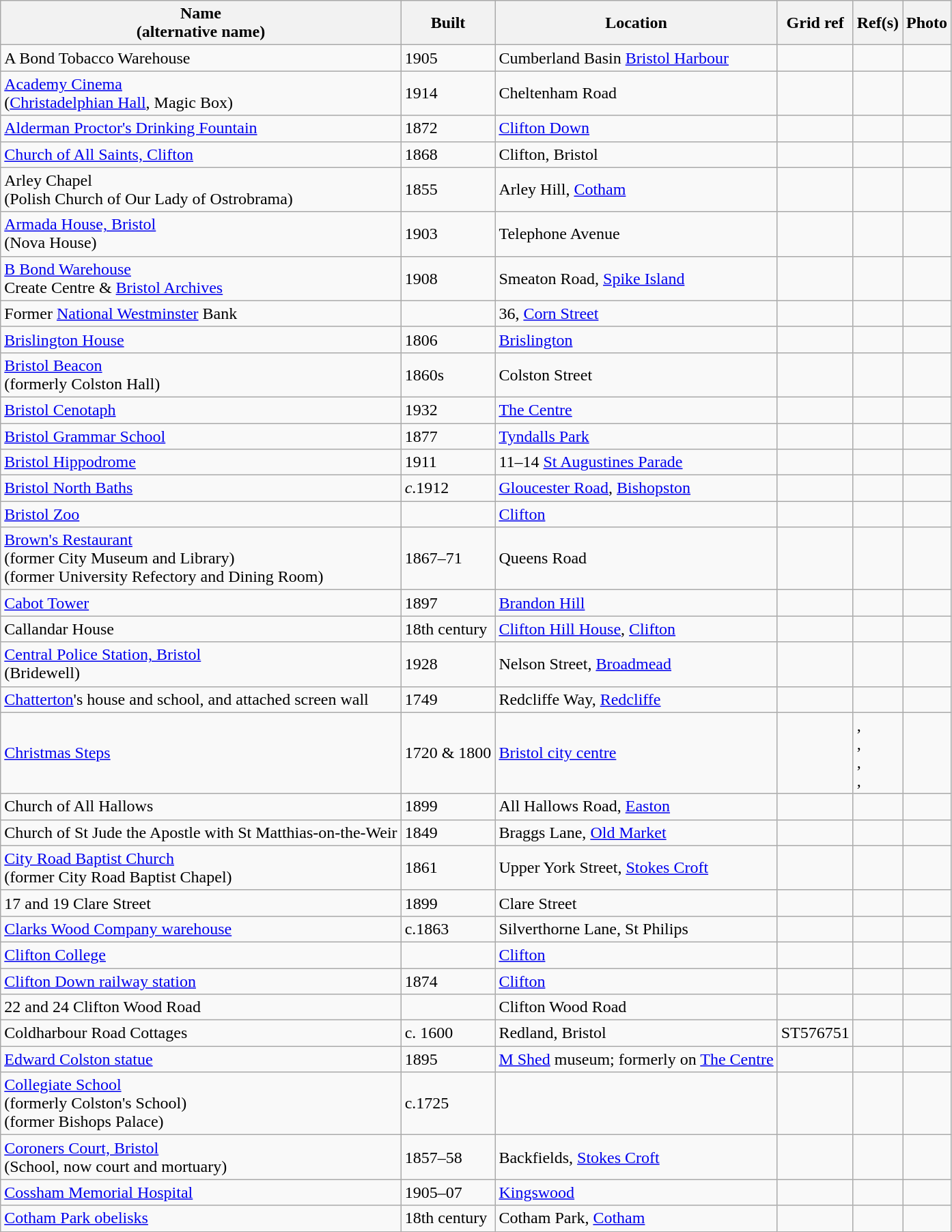<table class="wikitable">
<tr>
<th>Name<br>(alternative name)</th>
<th>Built</th>
<th>Location</th>
<th>Grid ref</th>
<th>Ref(s)</th>
<th>Photo</th>
</tr>
<tr>
<td>A Bond Tobacco Warehouse</td>
<td>1905</td>
<td>Cumberland Basin <a href='#'>Bristol Harbour</a></td>
<td></td>
<td></td>
<td></td>
</tr>
<tr>
<td><a href='#'>Academy Cinema</a><br>(<a href='#'>Christadelphian Hall</a>, Magic Box)</td>
<td>1914</td>
<td>Cheltenham Road</td>
<td></td>
<td></td>
<td></td>
</tr>
<tr>
<td><a href='#'>Alderman Proctor's Drinking Fountain</a></td>
<td>1872</td>
<td><a href='#'>Clifton Down</a></td>
<td></td>
<td></td>
<td></td>
</tr>
<tr>
<td><a href='#'>Church of All Saints, Clifton</a></td>
<td>1868</td>
<td>Clifton, Bristol</td>
<td></td>
<td></td>
<td></td>
</tr>
<tr>
<td>Arley Chapel<br>(Polish Church of Our Lady of Ostrobrama)</td>
<td>1855</td>
<td>Arley Hill, <a href='#'>Cotham</a></td>
<td></td>
<td></td>
<td></td>
</tr>
<tr>
<td><a href='#'>Armada House, Bristol</a><br>(Nova House)</td>
<td>1903</td>
<td>Telephone Avenue</td>
<td></td>
<td></td>
<td></td>
</tr>
<tr>
<td><a href='#'>B Bond Warehouse</a><br>Create Centre & <a href='#'>Bristol Archives</a></td>
<td>1908</td>
<td>Smeaton Road, <a href='#'>Spike Island</a></td>
<td></td>
<td></td>
<td></td>
</tr>
<tr>
<td>Former <a href='#'>National Westminster</a> Bank</td>
<td></td>
<td>36, <a href='#'>Corn Street</a></td>
<td></td>
<td></td>
<td></td>
</tr>
<tr>
<td><a href='#'>Brislington House</a></td>
<td>1806</td>
<td><a href='#'>Brislington</a></td>
<td></td>
<td></td>
<td></td>
</tr>
<tr>
<td><a href='#'>Bristol Beacon</a><br>(formerly Colston Hall)</td>
<td>1860s</td>
<td>Colston Street</td>
<td></td>
<td></td>
<td></td>
</tr>
<tr>
<td><a href='#'>Bristol Cenotaph</a></td>
<td>1932</td>
<td><a href='#'>The Centre</a></td>
<td></td>
<td></td>
<td></td>
</tr>
<tr>
<td><a href='#'>Bristol Grammar School</a></td>
<td>1877</td>
<td><a href='#'>Tyndalls Park</a></td>
<td></td>
<td></td>
<td></td>
</tr>
<tr>
<td><a href='#'>Bristol Hippodrome</a></td>
<td>1911</td>
<td>11–14 <a href='#'>St Augustines Parade</a></td>
<td></td>
<td></td>
<td></td>
</tr>
<tr>
<td><a href='#'>Bristol North Baths</a></td>
<td><em>c</em>.1912</td>
<td><a href='#'>Gloucester Road</a>, <a href='#'>Bishopston</a></td>
<td></td>
<td></td>
<td></td>
</tr>
<tr>
<td><a href='#'>Bristol Zoo</a></td>
<td></td>
<td><a href='#'>Clifton</a></td>
<td></td>
<td></td>
<td></td>
</tr>
<tr>
<td><a href='#'>Brown's Restaurant</a><br>(former City Museum and Library)<br>(former University Refectory and Dining Room)</td>
<td>1867–71</td>
<td>Queens Road</td>
<td></td>
<td></td>
<td></td>
</tr>
<tr>
<td><a href='#'>Cabot Tower</a></td>
<td>1897</td>
<td><a href='#'>Brandon Hill</a></td>
<td></td>
<td></td>
<td></td>
</tr>
<tr>
<td>Callandar House</td>
<td>18th century</td>
<td><a href='#'>Clifton Hill House</a>, <a href='#'>Clifton</a></td>
<td></td>
<td></td>
<td></td>
</tr>
<tr>
<td><a href='#'>Central Police Station, Bristol</a><br>(Bridewell)</td>
<td>1928</td>
<td>Nelson Street, <a href='#'>Broadmead</a></td>
<td></td>
<td></td>
<td></td>
</tr>
<tr>
<td><a href='#'>Chatterton</a>'s house and school, and attached screen wall</td>
<td>1749</td>
<td>Redcliffe Way, <a href='#'>Redcliffe</a></td>
<td></td>
<td></td>
<td></td>
</tr>
<tr>
<td><a href='#'>Christmas Steps</a></td>
<td>1720 & 1800</td>
<td><a href='#'>Bristol city centre</a></td>
<td></td>
<td>, <br>,<br>,<br>,</td>
<td></td>
</tr>
<tr>
<td>Church of All Hallows</td>
<td>1899</td>
<td>All Hallows Road, <a href='#'>Easton</a></td>
<td></td>
<td></td>
<td></td>
</tr>
<tr>
<td>Church of St Jude the Apostle with St Matthias-on-the-Weir</td>
<td>1849</td>
<td>Braggs Lane, <a href='#'>Old Market</a></td>
<td></td>
<td></td>
<td></td>
</tr>
<tr>
<td><a href='#'>City Road Baptist Church</a><br>(former City Road Baptist Chapel)</td>
<td>1861</td>
<td>Upper York Street, <a href='#'>Stokes Croft</a></td>
<td></td>
<td></td>
<td></td>
</tr>
<tr>
<td>17 and 19 Clare Street</td>
<td>1899</td>
<td>Clare Street</td>
<td></td>
<td></td>
<td></td>
</tr>
<tr>
<td><a href='#'>Clarks Wood Company warehouse</a></td>
<td>c.1863</td>
<td>Silverthorne Lane, St Philips</td>
<td></td>
<td></td>
<td></td>
</tr>
<tr>
<td><a href='#'>Clifton College</a></td>
<td></td>
<td><a href='#'>Clifton</a></td>
<td></td>
<td></td>
<td></td>
</tr>
<tr>
<td><a href='#'>Clifton Down railway station</a></td>
<td>1874</td>
<td><a href='#'>Clifton</a></td>
<td></td>
<td></td>
<td></td>
</tr>
<tr>
<td>22 and 24 Clifton Wood Road</td>
<td></td>
<td>Clifton Wood Road</td>
<td></td>
<td></td>
<td></td>
</tr>
<tr>
<td>Coldharbour Road Cottages</td>
<td>c. 1600</td>
<td>Redland, Bristol</td>
<td>ST576751</td>
<td></td>
<td></td>
</tr>
<tr>
<td><a href='#'>Edward Colston statue</a></td>
<td>1895</td>
<td><a href='#'>M Shed</a> museum; formerly on <a href='#'>The Centre</a></td>
<td></td>
<td></td>
<td></td>
</tr>
<tr>
<td><a href='#'>Collegiate School</a><br>(formerly Colston's School)<br>(former Bishops Palace)</td>
<td>c.1725</td>
<td></td>
<td></td>
<td></td>
<td></td>
</tr>
<tr>
<td><a href='#'>Coroners Court, Bristol</a><br>(School, now court and mortuary)</td>
<td>1857–58</td>
<td>Backfields, <a href='#'>Stokes Croft</a></td>
<td></td>
<td></td>
</tr>
<tr>
<td><a href='#'>Cossham Memorial Hospital</a></td>
<td>1905–07</td>
<td><a href='#'>Kingswood</a></td>
<td></td>
<td></td>
<td></td>
</tr>
<tr>
<td><a href='#'>Cotham Park obelisks</a></td>
<td>18th century</td>
<td>Cotham Park, <a href='#'>Cotham</a></td>
<td></td>
<td></td>
<td></td>
</tr>
</table>
